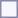<table style="border:1px solid #8888aa; background-color:#f7f8ff; padding:5px; font-size:95%; margin: 0px 12px 12px 0px;">
</table>
